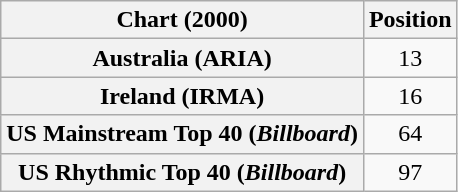<table class="wikitable sortable plainrowheaders" style="text-align:center">
<tr>
<th scope="col">Chart (2000)</th>
<th scope="col">Position</th>
</tr>
<tr>
<th scope="row">Australia (ARIA)</th>
<td>13</td>
</tr>
<tr>
<th scope="row">Ireland (IRMA)</th>
<td>16</td>
</tr>
<tr>
<th scope="row">US Mainstream Top 40 (<em>Billboard</em>)</th>
<td>64</td>
</tr>
<tr>
<th scope="row">US Rhythmic Top 40 (<em>Billboard</em>)</th>
<td>97</td>
</tr>
</table>
